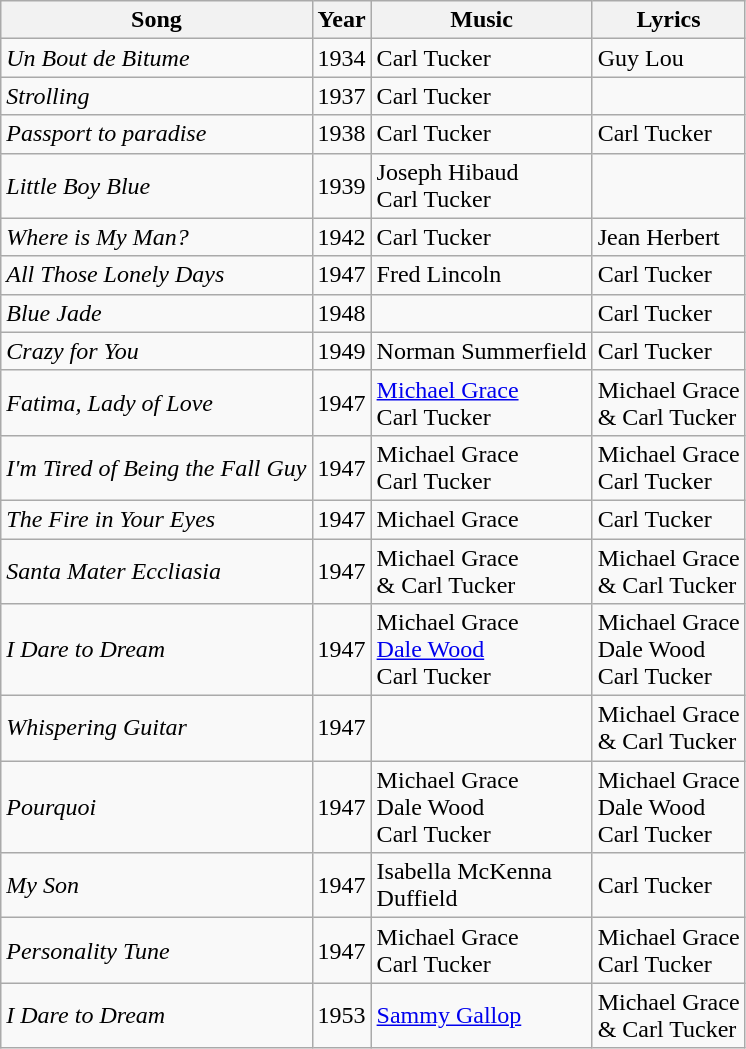<table class="wikitable">
<tr>
<th>Song</th>
<th>Year</th>
<th>Music</th>
<th>Lyrics</th>
</tr>
<tr>
<td><em>Un Bout de Bitume</em></td>
<td>1934</td>
<td>Carl Tucker</td>
<td>Guy Lou</td>
</tr>
<tr>
<td><em>Strolling</em></td>
<td>1937</td>
<td>Carl Tucker</td>
<td></td>
</tr>
<tr>
<td><em>Passport to paradise</em></td>
<td>1938</td>
<td>Carl Tucker</td>
<td>Carl Tucker</td>
</tr>
<tr>
<td><em>Little Boy Blue</em></td>
<td>1939</td>
<td>Joseph Hibaud<br>Carl Tucker</td>
<td></td>
</tr>
<tr>
<td><em>Where is My Man?</em></td>
<td>1942</td>
<td>Carl Tucker</td>
<td>Jean Herbert</td>
</tr>
<tr>
<td><em>All Those Lonely Days</em></td>
<td>1947</td>
<td>Fred Lincoln</td>
<td>Carl Tucker</td>
</tr>
<tr>
<td><em>Blue Jade</em></td>
<td>1948</td>
<td></td>
<td>Carl Tucker</td>
</tr>
<tr>
<td><em>Crazy for You</em></td>
<td>1949</td>
<td>Norman Summerfield</td>
<td>Carl Tucker</td>
</tr>
<tr>
<td><em>Fatima, Lady of Love</em></td>
<td>1947</td>
<td><a href='#'>Michael Grace</a><br>Carl Tucker</td>
<td>Michael Grace<br>& Carl Tucker</td>
</tr>
<tr>
<td><em>I'm Tired of Being the Fall Guy</em></td>
<td>1947</td>
<td>Michael Grace<br>Carl Tucker</td>
<td>Michael Grace<br>Carl Tucker</td>
</tr>
<tr>
<td><em>The Fire in Your Eyes</em></td>
<td>1947</td>
<td>Michael Grace</td>
<td>Carl Tucker</td>
</tr>
<tr>
<td><em>Santa Mater Eccliasia</em></td>
<td>1947</td>
<td>Michael Grace<br>& Carl Tucker</td>
<td>Michael Grace<br>& Carl Tucker</td>
</tr>
<tr>
<td><em>I Dare to Dream</em></td>
<td>1947</td>
<td>Michael Grace<br><a href='#'>Dale Wood</a><br>Carl Tucker</td>
<td>Michael Grace<br>Dale Wood<br>Carl Tucker</td>
</tr>
<tr>
<td><em>Whispering Guitar</em></td>
<td>1947</td>
<td></td>
<td>Michael Grace<br>& Carl Tucker</td>
</tr>
<tr>
<td><em>Pourquoi</em></td>
<td>1947</td>
<td>Michael Grace<br>Dale Wood<br>Carl Tucker</td>
<td>Michael Grace<br>Dale Wood<br>Carl Tucker</td>
</tr>
<tr>
<td><em>My Son</em></td>
<td>1947</td>
<td>Isabella McKenna<br>Duffield</td>
<td>Carl Tucker</td>
</tr>
<tr>
<td><em>Personality Tune</em></td>
<td>1947</td>
<td>Michael Grace<br>Carl Tucker</td>
<td>Michael Grace<br>Carl Tucker</td>
</tr>
<tr>
<td><em>I Dare to Dream</em></td>
<td>1953</td>
<td><a href='#'>Sammy Gallop</a></td>
<td>Michael Grace<br>& Carl Tucker</td>
</tr>
</table>
